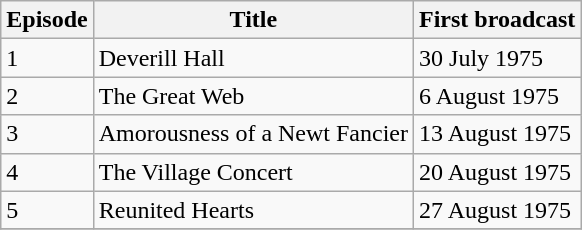<table class="wikitable">
<tr>
<th>Episode</th>
<th>Title</th>
<th>First broadcast</th>
</tr>
<tr>
<td>1</td>
<td>Deverill Hall</td>
<td>30 July 1975</td>
</tr>
<tr>
<td>2</td>
<td>The Great Web</td>
<td>6 August 1975</td>
</tr>
<tr>
<td>3</td>
<td>Amorousness of a Newt Fancier</td>
<td>13 August 1975</td>
</tr>
<tr>
<td>4</td>
<td>The Village Concert</td>
<td>20 August 1975</td>
</tr>
<tr>
<td>5</td>
<td>Reunited Hearts</td>
<td>27 August 1975</td>
</tr>
<tr>
</tr>
</table>
